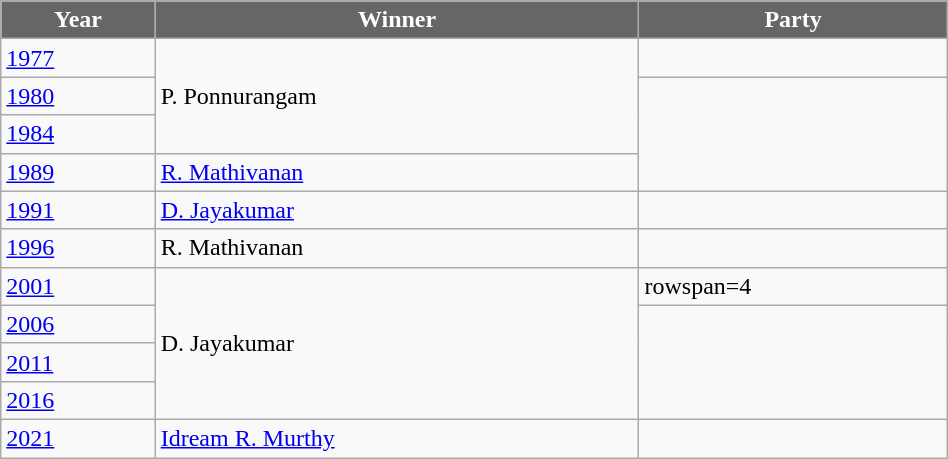<table class="wikitable" width="50%">
<tr>
<th style="background-color:#666666; color:white">Year</th>
<th style="background-color:#666666; color:white">Winner</th>
<th style="background-color:#666666; color:white" colspan="2">Party</th>
</tr>
<tr>
<td><a href='#'>1977</a></td>
<td rowspan=3>P. Ponnurangam</td>
<td></td>
</tr>
<tr>
<td><a href='#'>1980</a></td>
</tr>
<tr>
<td><a href='#'>1984</a></td>
</tr>
<tr>
<td><a href='#'>1989</a></td>
<td><a href='#'>R. Mathivanan</a></td>
</tr>
<tr>
<td><a href='#'>1991</a></td>
<td><a href='#'>D. Jayakumar</a></td>
<td></td>
</tr>
<tr>
<td><a href='#'>1996</a></td>
<td>R. Mathivanan</td>
<td></td>
</tr>
<tr>
<td><a href='#'>2001</a></td>
<td rowspan=4>D. Jayakumar</td>
<td>rowspan=4 </td>
</tr>
<tr>
<td><a href='#'>2006</a></td>
</tr>
<tr>
<td><a href='#'>2011</a></td>
</tr>
<tr>
<td><a href='#'>2016</a></td>
</tr>
<tr>
<td><a href='#'>2021</a></td>
<td><a href='#'>Idream R. Murthy</a></td>
<td></td>
</tr>
</table>
